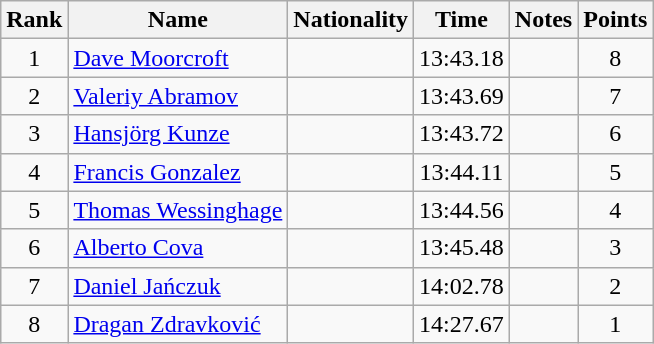<table class="wikitable sortable" style="text-align:center">
<tr>
<th>Rank</th>
<th>Name</th>
<th>Nationality</th>
<th>Time</th>
<th>Notes</th>
<th>Points</th>
</tr>
<tr>
<td>1</td>
<td align=left><a href='#'>Dave Moorcroft</a></td>
<td align=left></td>
<td>13:43.18</td>
<td></td>
<td>8</td>
</tr>
<tr>
<td>2</td>
<td align=left><a href='#'>Valeriy Abramov</a></td>
<td align=left></td>
<td>13:43.69</td>
<td></td>
<td>7</td>
</tr>
<tr>
<td>3</td>
<td align=left><a href='#'>Hansjörg Kunze</a></td>
<td align=left></td>
<td>13:43.72</td>
<td></td>
<td>6</td>
</tr>
<tr>
<td>4</td>
<td align=left><a href='#'>Francis Gonzalez</a></td>
<td align=left></td>
<td>13:44.11</td>
<td></td>
<td>5</td>
</tr>
<tr>
<td>5</td>
<td align=left><a href='#'>Thomas Wessinghage</a></td>
<td align=left></td>
<td>13:44.56</td>
<td></td>
<td>4</td>
</tr>
<tr>
<td>6</td>
<td align=left><a href='#'>Alberto Cova</a></td>
<td align=left></td>
<td>13:45.48</td>
<td></td>
<td>3</td>
</tr>
<tr>
<td>7</td>
<td align=left><a href='#'>Daniel Jańczuk</a></td>
<td align=left></td>
<td>14:02.78</td>
<td></td>
<td>2</td>
</tr>
<tr>
<td>8</td>
<td align=left><a href='#'>Dragan Zdravković</a></td>
<td align=left></td>
<td>14:27.67</td>
<td></td>
<td>1</td>
</tr>
</table>
